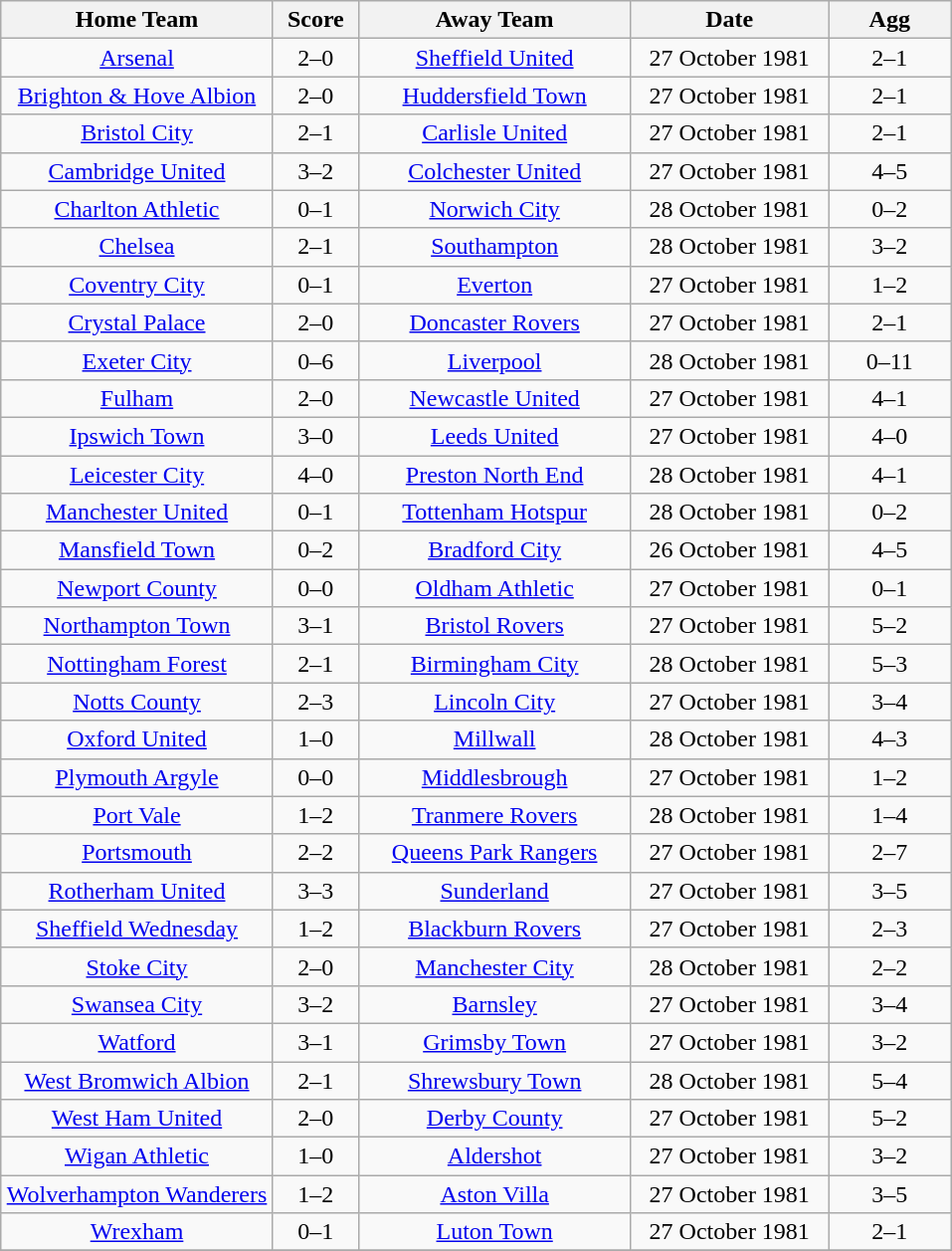<table class="wikitable" style="text-align:center;">
<tr>
<th width=175>Home Team</th>
<th width=50>Score</th>
<th width=175>Away Team</th>
<th width=125>Date</th>
<th width= 75>Agg</th>
</tr>
<tr>
<td><a href='#'>Arsenal</a></td>
<td>2–0</td>
<td><a href='#'>Sheffield United</a></td>
<td>27 October 1981</td>
<td>2–1</td>
</tr>
<tr>
<td><a href='#'>Brighton & Hove Albion</a></td>
<td>2–0</td>
<td><a href='#'>Huddersfield Town</a></td>
<td>27 October 1981</td>
<td>2–1</td>
</tr>
<tr>
<td><a href='#'>Bristol City</a></td>
<td>2–1</td>
<td><a href='#'>Carlisle United</a></td>
<td>27 October 1981</td>
<td>2–1</td>
</tr>
<tr>
<td><a href='#'>Cambridge United</a></td>
<td>3–2</td>
<td><a href='#'>Colchester United</a></td>
<td>27 October 1981</td>
<td>4–5</td>
</tr>
<tr>
<td><a href='#'>Charlton Athletic</a></td>
<td>0–1</td>
<td><a href='#'>Norwich City</a></td>
<td>28 October 1981</td>
<td>0–2</td>
</tr>
<tr>
<td><a href='#'>Chelsea</a></td>
<td>2–1</td>
<td><a href='#'>Southampton</a></td>
<td>28 October 1981</td>
<td>3–2</td>
</tr>
<tr>
<td><a href='#'>Coventry City</a></td>
<td>0–1</td>
<td><a href='#'>Everton</a></td>
<td>27 October 1981</td>
<td>1–2</td>
</tr>
<tr>
<td><a href='#'>Crystal Palace</a></td>
<td>2–0</td>
<td><a href='#'>Doncaster Rovers</a></td>
<td>27 October 1981</td>
<td>2–1</td>
</tr>
<tr>
<td><a href='#'>Exeter City</a></td>
<td>0–6</td>
<td><a href='#'>Liverpool</a></td>
<td>28 October 1981</td>
<td>0–11</td>
</tr>
<tr>
<td><a href='#'>Fulham</a></td>
<td>2–0</td>
<td><a href='#'>Newcastle United</a></td>
<td>27 October 1981</td>
<td>4–1</td>
</tr>
<tr>
<td><a href='#'>Ipswich Town</a></td>
<td>3–0</td>
<td><a href='#'>Leeds United</a></td>
<td>27 October 1981</td>
<td>4–0</td>
</tr>
<tr>
<td><a href='#'>Leicester City</a></td>
<td>4–0</td>
<td><a href='#'>Preston North End</a></td>
<td>28 October 1981</td>
<td>4–1</td>
</tr>
<tr>
<td><a href='#'>Manchester United</a></td>
<td>0–1</td>
<td><a href='#'>Tottenham Hotspur</a></td>
<td>28 October 1981</td>
<td>0–2</td>
</tr>
<tr>
<td><a href='#'>Mansfield Town</a></td>
<td>0–2</td>
<td><a href='#'>Bradford City</a></td>
<td>26 October 1981</td>
<td>4–5</td>
</tr>
<tr>
<td><a href='#'>Newport County</a></td>
<td>0–0</td>
<td><a href='#'>Oldham Athletic</a></td>
<td>27 October 1981</td>
<td>0–1</td>
</tr>
<tr>
<td><a href='#'>Northampton Town</a></td>
<td>3–1</td>
<td><a href='#'>Bristol Rovers</a></td>
<td>27 October 1981</td>
<td>5–2</td>
</tr>
<tr>
<td><a href='#'>Nottingham Forest</a></td>
<td>2–1</td>
<td><a href='#'>Birmingham City</a></td>
<td>28 October 1981</td>
<td>5–3</td>
</tr>
<tr>
<td><a href='#'>Notts County</a></td>
<td>2–3</td>
<td><a href='#'>Lincoln City</a></td>
<td>27 October 1981</td>
<td>3–4</td>
</tr>
<tr>
<td><a href='#'>Oxford United</a></td>
<td>1–0</td>
<td><a href='#'>Millwall</a></td>
<td>28 October 1981</td>
<td>4–3</td>
</tr>
<tr>
<td><a href='#'>Plymouth Argyle</a></td>
<td>0–0</td>
<td><a href='#'>Middlesbrough</a></td>
<td>27 October 1981</td>
<td>1–2</td>
</tr>
<tr>
<td><a href='#'>Port Vale</a></td>
<td>1–2</td>
<td><a href='#'>Tranmere Rovers</a></td>
<td>28 October 1981</td>
<td>1–4</td>
</tr>
<tr>
<td><a href='#'>Portsmouth</a></td>
<td>2–2</td>
<td><a href='#'>Queens Park Rangers</a></td>
<td>27 October 1981</td>
<td>2–7</td>
</tr>
<tr>
<td><a href='#'>Rotherham United</a></td>
<td>3–3</td>
<td><a href='#'>Sunderland</a></td>
<td>27 October 1981</td>
<td>3–5</td>
</tr>
<tr>
<td><a href='#'>Sheffield Wednesday</a></td>
<td>1–2</td>
<td><a href='#'>Blackburn Rovers</a></td>
<td>27 October 1981</td>
<td>2–3</td>
</tr>
<tr>
<td><a href='#'>Stoke City</a></td>
<td>2–0</td>
<td><a href='#'>Manchester City</a></td>
<td>28 October 1981</td>
<td>2–2</td>
</tr>
<tr>
<td><a href='#'>Swansea City</a></td>
<td>3–2</td>
<td><a href='#'>Barnsley</a></td>
<td>27 October 1981</td>
<td>3–4</td>
</tr>
<tr>
<td><a href='#'>Watford</a></td>
<td>3–1</td>
<td><a href='#'>Grimsby Town</a></td>
<td>27 October 1981</td>
<td>3–2</td>
</tr>
<tr>
<td><a href='#'>West Bromwich Albion</a></td>
<td>2–1</td>
<td><a href='#'>Shrewsbury Town</a></td>
<td>28 October 1981</td>
<td>5–4</td>
</tr>
<tr>
<td><a href='#'>West Ham United</a></td>
<td>2–0</td>
<td><a href='#'>Derby County</a></td>
<td>27 October 1981</td>
<td>5–2</td>
</tr>
<tr>
<td><a href='#'>Wigan Athletic</a></td>
<td>1–0</td>
<td><a href='#'>Aldershot</a></td>
<td>27 October 1981</td>
<td>3–2</td>
</tr>
<tr>
<td><a href='#'>Wolverhampton Wanderers</a></td>
<td>1–2</td>
<td><a href='#'>Aston Villa</a></td>
<td>27 October 1981</td>
<td>3–5</td>
</tr>
<tr>
<td><a href='#'>Wrexham</a></td>
<td>0–1</td>
<td><a href='#'>Luton Town</a></td>
<td>27 October 1981</td>
<td>2–1</td>
</tr>
<tr>
</tr>
</table>
